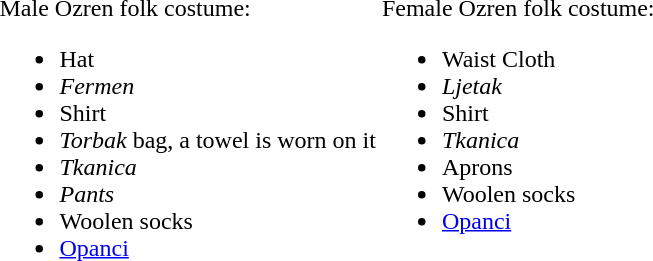<table>
<tr valign=top>
<td><br>Male Ozren folk costume:<ul><li>Hat</li><li><em>Fermen</em></li><li>Shirt</li><li><em>Torbak</em> bag, a towel is worn on it</li><li><em>Tkanica</em></li><li><em>Pants</em></li><li>Woolen socks</li><li><a href='#'>Opanci</a></li></ul></td>
<td><br>Female Ozren folk costume:<ul><li>Waist Cloth</li><li><em>Ljetak</em></li><li>Shirt</li><li><em>Tkanica</em></li><li>Aprons</li><li>Woolen socks</li><li><a href='#'>Opanci</a></li></ul></td>
</tr>
</table>
